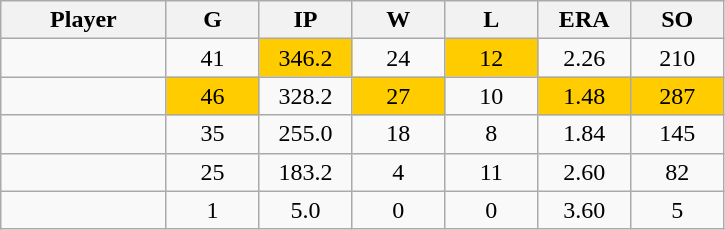<table class="wikitable sortable">
<tr>
<th bgcolor="#DDDDFF" width="16%">Player</th>
<th bgcolor="#DDDDFF" width="9%">G</th>
<th bgcolor="#DDDDFF" width="9%">IP</th>
<th bgcolor="#DDDDFF" width="9%">W</th>
<th bgcolor="#DDDDFF" width="9%">L</th>
<th bgcolor="#DDDDFF" width="9%">ERA</th>
<th bgcolor="#DDDDFF" width="9%">SO</th>
</tr>
<tr align="center">
<td></td>
<td>41</td>
<td bgcolor=#ffcc00>346.2</td>
<td>24</td>
<td bgcolor=#ffcc00>12</td>
<td>2.26</td>
<td>210</td>
</tr>
<tr align="center">
<td></td>
<td bgcolor=#ffcc00>46</td>
<td>328.2</td>
<td bgcolor=#ffcc00>27</td>
<td>10</td>
<td bgcolor=#ffcc00>1.48</td>
<td bgcolor=#ffcc00>287</td>
</tr>
<tr align="center">
<td></td>
<td>35</td>
<td>255.0</td>
<td>18</td>
<td>8</td>
<td>1.84</td>
<td>145</td>
</tr>
<tr align="center">
<td></td>
<td>25</td>
<td>183.2</td>
<td>4</td>
<td>11</td>
<td>2.60</td>
<td>82</td>
</tr>
<tr align="center">
<td></td>
<td>1</td>
<td>5.0</td>
<td>0</td>
<td>0</td>
<td>3.60</td>
<td>5</td>
</tr>
</table>
